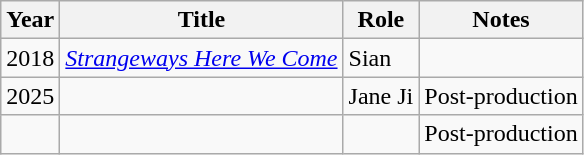<table class="wikitable sortable">
<tr>
<th>Year</th>
<th>Title</th>
<th>Role</th>
<th class="unsortable">Notes</th>
</tr>
<tr>
<td>2018</td>
<td><em><a href='#'>Strangeways Here We Come</a></em></td>
<td>Sian</td>
<td></td>
</tr>
<tr>
<td>2025</td>
<td></td>
<td>Jane Ji</td>
<td>Post-production</td>
</tr>
<tr>
<td></td>
<td></td>
<td></td>
<td>Post-production</td>
</tr>
</table>
